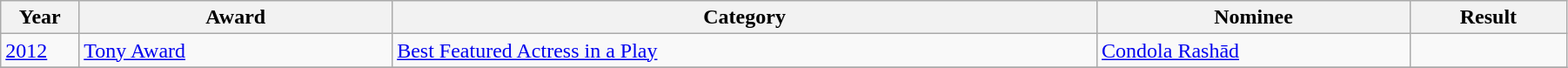<table class="wikitable" style="width:95%;">
<tr>
<th style="width:5%;">Year</th>
<th style="width:20%;">Award</th>
<th style="width:45%;">Category</th>
<th style="width:20%;">Nominee</th>
<th style="width:10%;">Result</th>
</tr>
<tr>
<td><a href='#'>2012</a></td>
<td><a href='#'>Tony Award</a></td>
<td><a href='#'>Best Featured Actress in a Play</a></td>
<td><a href='#'>Condola Rashād</a></td>
<td></td>
</tr>
<tr>
</tr>
</table>
